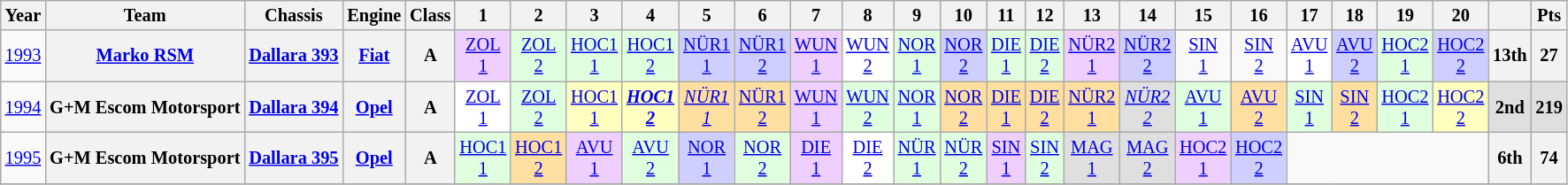<table class="wikitable" style="text-align:center; font-size:85%;">
<tr>
<th>Year</th>
<th>Team</th>
<th>Chassis</th>
<th>Engine</th>
<th>Class</th>
<th>1</th>
<th>2</th>
<th>3</th>
<th>4</th>
<th>5</th>
<th>6</th>
<th>7</th>
<th>8</th>
<th>9</th>
<th>10</th>
<th>11</th>
<th>12</th>
<th>13</th>
<th>14</th>
<th>15</th>
<th>16</th>
<th>17</th>
<th>18</th>
<th>19</th>
<th>20</th>
<th></th>
<th>Pts</th>
</tr>
<tr>
<td><a href='#'>1993</a></td>
<th nowrap><a href='#'>Marko RSM</a></th>
<th nowrap><a href='#'>Dallara 393</a></th>
<th><a href='#'>Fiat</a></th>
<th>A</th>
<td style="background:#EFCFFF;"><a href='#'>ZOL<br>1</a><br></td>
<td style="background:#DFFFDF;"><a href='#'>ZOL<br>2</a><br></td>
<td style="background:#DFFFDF;"><a href='#'>HOC1<br>1</a><br></td>
<td style="background:#DFFFDF;"><a href='#'>HOC1<br>2</a><br></td>
<td style="background:#CFCFFF;"><a href='#'>NÜR1<br>1</a><br></td>
<td style="background:#CFCFFF;"><a href='#'>NÜR1<br>2</a><br></td>
<td style="background:#EFCFFF;"><a href='#'>WUN<br>1</a><br></td>
<td style="background:#FFFFFF;"><a href='#'>WUN<br>2</a><br></td>
<td style="background:#DFFFDF;"><a href='#'>NOR<br>1</a><br></td>
<td style="background:#CFCFFF;"><a href='#'>NOR<br>2</a><br></td>
<td style="background:#DFFFDF;"><a href='#'>DIE<br>1</a><br></td>
<td style="background:#DFFFDF;"><a href='#'>DIE<br>2</a><br></td>
<td style="background:#EFCFFF;"><a href='#'>NÜR2<br>1</a><br></td>
<td style="background:#CFCFFF;"><a href='#'>NÜR2<br>2</a><br></td>
<td><a href='#'>SIN<br>1</a></td>
<td><a href='#'>SIN<br>2</a></td>
<td style="background:#FFFFFF;"><a href='#'>AVU<br>1</a><br></td>
<td style="background:#CFCFFF;"><a href='#'>AVU<br>2</a><br></td>
<td style="background:#DFFFDF;"><a href='#'>HOC2<br>1</a><br></td>
<td style="background:#CFCFFF;"><a href='#'>HOC2<br>2</a><br></td>
<th>13th</th>
<th>27</th>
</tr>
<tr>
<td><a href='#'>1994</a></td>
<th nowrap>G+M Escom Motorsport</th>
<th nowrap><a href='#'>Dallara 394</a></th>
<th><a href='#'>Opel</a></th>
<th>A</th>
<td style="background:#FFFFFF;"><a href='#'>ZOL<br>1</a><br></td>
<td style="background:#DFFFDF;"><a href='#'>ZOL<br>2</a><br></td>
<td style="background:#FFFFBF;"><a href='#'>HOC1<br>1</a><br></td>
<td style="background:#FFFFBF;"><strong><em><a href='#'>HOC1<br>2</a></em></strong><br></td>
<td style="background:#FFDF9F;"><em><a href='#'>NÜR1<br>1</a></em><br></td>
<td style="background:#FFDF9F;"><a href='#'>NÜR1<br>2</a><br></td>
<td style="background:#EFCFFF;"><a href='#'>WUN<br>1</a><br></td>
<td style="background:#DFFFDF;"><a href='#'>WUN<br>2</a><br></td>
<td style="background:#DFFFDF;"><a href='#'>NOR<br>1</a><br></td>
<td style="background:#FFDF9F;"><a href='#'>NOR<br>2</a><br></td>
<td style="background:#FFDF9F;"><a href='#'>DIE<br>1</a><br></td>
<td style="background:#FFDF9F;"><a href='#'>DIE<br>2</a><br></td>
<td style="background:#FFDF9F;"><a href='#'>NÜR2<br>1</a><br></td>
<td style="background:#DFDFDF;"><em><a href='#'>NÜR2<br>2</a></em><br></td>
<td style="background:#DFFFDF;"><a href='#'>AVU<br>1</a><br></td>
<td style="background:#FFDF9F;"><a href='#'>AVU<br>2</a><br></td>
<td style="background:#DFFFDF;"><a href='#'>SIN<br>1</a><br></td>
<td style="background:#FFDF9F;"><a href='#'>SIN<br>2</a><br></td>
<td style="background:#DFFFDF;"><a href='#'>HOC2<br>1</a><br></td>
<td style="background:#FFFFBF;"><a href='#'>HOC2<br>2</a><br></td>
<th style="background:#DFDFDF;">2nd</th>
<th style="background:#DFDFDF;">219</th>
</tr>
<tr>
<td><a href='#'>1995</a></td>
<th nowrap>G+M Escom Motorsport</th>
<th nowrap><a href='#'>Dallara 395</a></th>
<th><a href='#'>Opel</a></th>
<th>A</th>
<td style="background:#dfffdf;"><a href='#'>HOC1<br>1</a><br></td>
<td style="background:#ffdf9f;"><a href='#'>HOC1<br>2</a><br></td>
<td style="background:#EFCFFF;"><a href='#'>AVU<br>1</a><br></td>
<td style="background:#dfffdf;"><a href='#'>AVU<br>2</a><br></td>
<td style="background:#CFCFFF;"><a href='#'>NOR<br>1</a><br></td>
<td style="background:#dfffdf;"><a href='#'>NOR<br>2</a><br></td>
<td style="background:#EFCFFF;"><a href='#'>DIE<br>1</a><br></td>
<td style="background:#FFFFFF;"><a href='#'>DIE<br>2</a><br></td>
<td style="background:#dfffdf;"><a href='#'>NÜR<br>1</a><br></td>
<td style="background:#dfffdf;"><a href='#'>NÜR<br>2</a><br></td>
<td style="background:#EFCFFF;"><a href='#'>SIN<br>1</a><br></td>
<td style="background:#dfffdf;"><a href='#'>SIN<br>2</a><br></td>
<td style="background:#dfdfdf;"><a href='#'>MAG<br>1</a><br></td>
<td style="background:#dfdfdf;"><a href='#'>MAG<br>2</a><br></td>
<td style="background:#EFCFFF;"><a href='#'>HOC2<br>1</a><br></td>
<td style="background:#CFCFFF;"><a href='#'>HOC2<br>2</a><br></td>
<td colspan=4></td>
<th>6th</th>
<th>74</th>
</tr>
<tr>
</tr>
</table>
